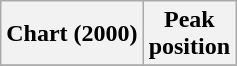<table class="wikitable sortable">
<tr>
<th align="left">Chart (2000)</th>
<th align="center">Peak<br>position</th>
</tr>
<tr>
</tr>
</table>
